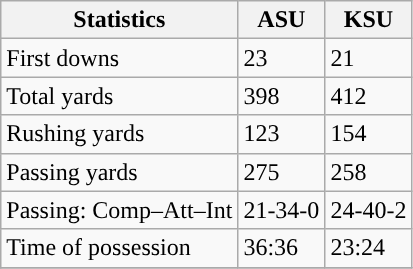<table class="wikitable" style="float: left;">
<tr>
<th>Statistics</th>
<th>ASU</th>
<th>KSU</th>
</tr>
<tr>
<td>First downs</td>
<td>23</td>
<td>21</td>
</tr>
<tr>
<td>Total yards</td>
<td>398</td>
<td>412</td>
</tr>
<tr>
<td>Rushing yards</td>
<td>123</td>
<td>154</td>
</tr>
<tr>
<td>Passing yards</td>
<td>275</td>
<td>258</td>
</tr>
<tr>
<td>Passing: Comp–Att–Int</td>
<td>21-34-0</td>
<td>24-40-2</td>
</tr>
<tr>
<td>Time of possession</td>
<td>36:36</td>
<td>23:24</td>
</tr>
<tr>
</tr>
</table>
